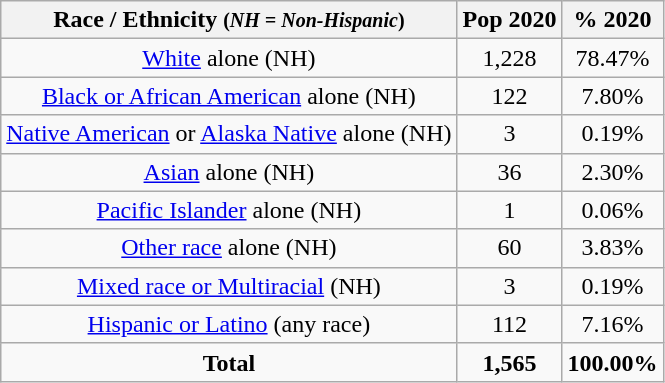<table class="wikitable"  style="text-align:center;">
<tr>
<th>Race / Ethnicity <small>(<em>NH = Non-Hispanic</em>)</small></th>
<th>Pop 2020</th>
<th>% 2020</th>
</tr>
<tr>
<td><a href='#'>White</a> alone (NH)</td>
<td>1,228</td>
<td>78.47%</td>
</tr>
<tr>
<td><a href='#'>Black or African American</a> alone (NH)</td>
<td>122</td>
<td>7.80%</td>
</tr>
<tr>
<td><a href='#'>Native American</a> or <a href='#'>Alaska Native</a> alone (NH)</td>
<td>3</td>
<td>0.19%</td>
</tr>
<tr>
<td><a href='#'>Asian</a> alone (NH)</td>
<td>36</td>
<td>2.30%</td>
</tr>
<tr>
<td><a href='#'>Pacific Islander</a> alone (NH)</td>
<td>1</td>
<td>0.06%</td>
</tr>
<tr>
<td><a href='#'>Other race</a> alone (NH)</td>
<td>60</td>
<td>3.83%</td>
</tr>
<tr>
<td><a href='#'>Mixed race or Multiracial</a> (NH)</td>
<td>3</td>
<td>0.19%</td>
</tr>
<tr>
<td><a href='#'>Hispanic or Latino</a> (any race)</td>
<td>112</td>
<td>7.16%</td>
</tr>
<tr>
<td><strong>Total</strong></td>
<td><strong>1,565</strong></td>
<td><strong>100.00%</strong></td>
</tr>
</table>
